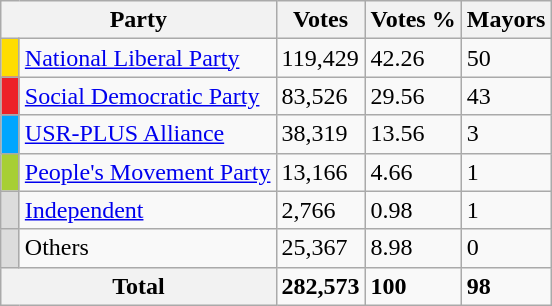<table class="wikitable">
<tr>
<th colspan="2">Party</th>
<th>Votes</th>
<th>Votes %</th>
<th>Mayors</th>
</tr>
<tr>
<td style="background:#ffdd00;" width="5"></td>
<td><a href='#'>National Liberal Party</a></td>
<td>119,429</td>
<td>42.26</td>
<td>50</td>
</tr>
<tr>
<td style="background:#ed2128;" width="5"></td>
<td><a href='#'>Social Democratic Party</a></td>
<td>83,526</td>
<td>29.56</td>
<td>43</td>
</tr>
<tr>
<td style="background:#00a6ff;" width="5"></td>
<td><a href='#'>USR-PLUS Alliance</a></td>
<td>38,319</td>
<td>13.56</td>
<td>3</td>
</tr>
<tr>
<td style="background:#a7cf35;" width="5"></td>
<td><a href='#'>People's Movement Party</a></td>
<td>13,166</td>
<td>4.66</td>
<td>1</td>
</tr>
<tr>
<td style="background:#dcdcdc;" width="5"></td>
<td><a href='#'>Independent</a></td>
<td>2,766</td>
<td>0.98</td>
<td>1</td>
</tr>
<tr>
<td style="background:#dcdcdc;" width="5"></td>
<td>Others</td>
<td>25,367</td>
<td>8.98</td>
<td>0</td>
</tr>
<tr>
<th colspan="2">Total</th>
<td><strong>282,573</strong></td>
<td><strong>100</strong></td>
<td><strong>98</strong></td>
</tr>
</table>
